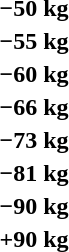<table>
<tr>
<th rowspan=2>−50 kg</th>
<td rowspan=2></td>
<td rowspan=2></td>
<td></td>
</tr>
<tr>
<td></td>
</tr>
<tr>
<th rowspan=2>−55 kg</th>
<td rowspan=2></td>
<td rowspan=2></td>
<td></td>
</tr>
<tr>
<td></td>
</tr>
<tr>
<th rowspan=2>−60 kg</th>
<td rowspan=2></td>
<td rowspan=2></td>
<td></td>
</tr>
<tr>
<td></td>
</tr>
<tr>
<th rowspan=2>−66 kg</th>
<td rowspan=2></td>
<td rowspan=2></td>
<td></td>
</tr>
<tr>
<td></td>
</tr>
<tr>
<th rowspan=2>−73 kg</th>
<td rowspan=2></td>
<td rowspan=2></td>
<td></td>
</tr>
<tr>
<td></td>
</tr>
<tr>
<th rowspan=2>−81 kg</th>
<td rowspan=2></td>
<td rowspan=2></td>
<td></td>
</tr>
<tr>
<td></td>
</tr>
<tr>
<th rowspan=2>−90 kg</th>
<td rowspan=2></td>
<td rowspan=2></td>
<td></td>
</tr>
<tr>
<td></td>
</tr>
<tr>
<th rowspan=2>+90 kg</th>
<td rowspan=2></td>
<td rowspan=2></td>
<td></td>
</tr>
<tr>
<td></td>
</tr>
</table>
